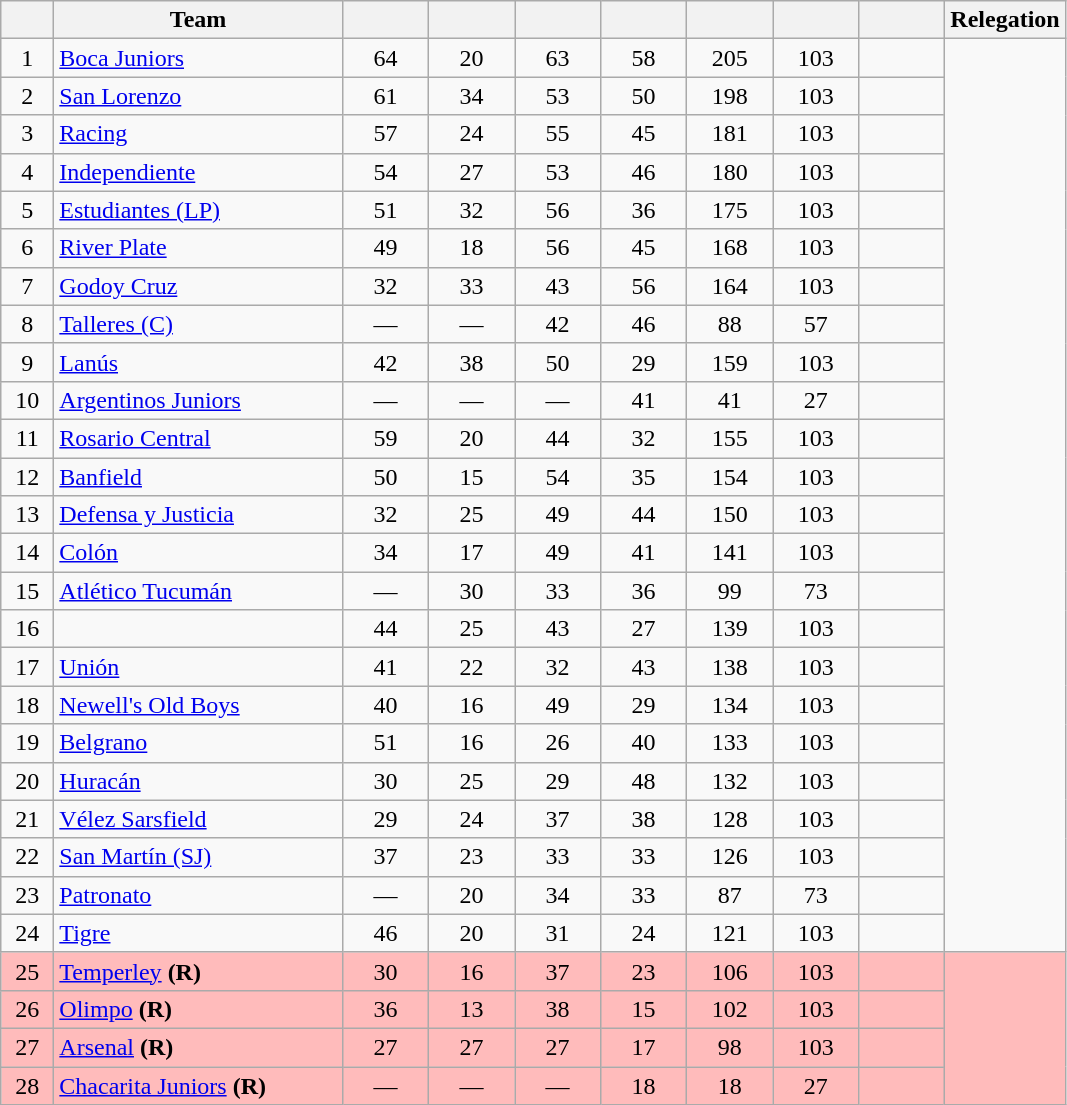<table class="wikitable sortable" style="text-align: center;">
<tr>
<th width=28></th>
<th width=185>Team</th>
<th width=50></th>
<th width=50></th>
<th width=50></th>
<th width=50></th>
<th width=50></th>
<th width=50></th>
<th width=50></th>
<th>Relegation</th>
</tr>
<tr>
<td>1</td>
<td align="left"><a href='#'>Boca Juniors</a></td>
<td>64</td>
<td>20</td>
<td>63</td>
<td>58</td>
<td>205</td>
<td>103</td>
<td><strong></strong></td>
<td rowspan=24></td>
</tr>
<tr>
<td>2</td>
<td align="left"><a href='#'>San Lorenzo</a></td>
<td>61</td>
<td>34</td>
<td>53</td>
<td>50</td>
<td>198</td>
<td>103</td>
<td><strong></strong></td>
</tr>
<tr>
<td>3</td>
<td align="left"><a href='#'>Racing</a></td>
<td>57</td>
<td>24</td>
<td>55</td>
<td>45</td>
<td>181</td>
<td>103</td>
<td><strong></strong></td>
</tr>
<tr>
<td>4</td>
<td align="left"><a href='#'>Independiente</a></td>
<td>54</td>
<td>27</td>
<td>53</td>
<td>46</td>
<td>180</td>
<td>103</td>
<td><strong></strong></td>
</tr>
<tr>
<td>5</td>
<td align="left"><a href='#'>Estudiantes (LP)</a></td>
<td>51</td>
<td>32</td>
<td>56</td>
<td>36</td>
<td>175</td>
<td>103</td>
<td><strong></strong></td>
</tr>
<tr>
<td>6</td>
<td align="left"><a href='#'>River Plate</a></td>
<td>49</td>
<td>18</td>
<td>56</td>
<td>45</td>
<td>168</td>
<td>103</td>
<td><strong></strong></td>
</tr>
<tr>
<td>7</td>
<td align="left"><a href='#'>Godoy Cruz</a></td>
<td>32</td>
<td>33</td>
<td>43</td>
<td>56</td>
<td>164</td>
<td>103</td>
<td><strong></strong></td>
</tr>
<tr>
<td>8</td>
<td align="left"><a href='#'>Talleres (C)</a></td>
<td>—</td>
<td>—</td>
<td>42</td>
<td>46</td>
<td>88</td>
<td>57</td>
<td><strong></strong></td>
</tr>
<tr>
<td>9</td>
<td align="left"><a href='#'>Lanús</a></td>
<td>42</td>
<td>38</td>
<td>50</td>
<td>29</td>
<td>159</td>
<td>103</td>
<td><strong></strong></td>
</tr>
<tr>
<td>10</td>
<td align="left"><a href='#'>Argentinos Juniors</a></td>
<td>—</td>
<td>—</td>
<td>—</td>
<td>41</td>
<td>41</td>
<td>27</td>
<td><strong></strong></td>
</tr>
<tr>
<td>11</td>
<td align="left"><a href='#'>Rosario Central</a></td>
<td>59</td>
<td>20</td>
<td>44</td>
<td>32</td>
<td>155</td>
<td>103</td>
<td><strong></strong></td>
</tr>
<tr>
<td>12</td>
<td align="left"><a href='#'>Banfield</a></td>
<td>50</td>
<td>15</td>
<td>54</td>
<td>35</td>
<td>154</td>
<td>103</td>
<td><strong></strong></td>
</tr>
<tr>
<td>13</td>
<td align="left"><a href='#'>Defensa y Justicia</a></td>
<td>32</td>
<td>25</td>
<td>49</td>
<td>44</td>
<td>150</td>
<td>103</td>
<td><strong></strong></td>
</tr>
<tr>
<td>14</td>
<td align="left"><a href='#'>Colón</a></td>
<td>34</td>
<td>17</td>
<td>49</td>
<td>41</td>
<td>141</td>
<td>103</td>
<td><strong></strong></td>
</tr>
<tr>
<td>15</td>
<td align="left"><a href='#'>Atlético Tucumán</a></td>
<td>—</td>
<td>30</td>
<td>33</td>
<td>36</td>
<td>99</td>
<td>73</td>
<td><strong></strong></td>
</tr>
<tr>
<td>16</td>
<td align="left"></td>
<td>44</td>
<td>25</td>
<td>43</td>
<td>27</td>
<td>139</td>
<td>103</td>
<td><strong></strong></td>
</tr>
<tr>
<td>17</td>
<td align="left"><a href='#'>Unión</a></td>
<td>41</td>
<td>22</td>
<td>32</td>
<td>43</td>
<td>138</td>
<td>103</td>
<td><strong></strong></td>
</tr>
<tr>
<td>18</td>
<td align="left"><a href='#'>Newell's Old Boys</a></td>
<td>40</td>
<td>16</td>
<td>49</td>
<td>29</td>
<td>134</td>
<td>103</td>
<td><strong></strong></td>
</tr>
<tr>
<td>19</td>
<td align="left"><a href='#'>Belgrano</a></td>
<td>51</td>
<td>16</td>
<td>26</td>
<td>40</td>
<td>133</td>
<td>103</td>
<td><strong></strong></td>
</tr>
<tr>
<td>20</td>
<td align="left"><a href='#'>Huracán</a></td>
<td>30</td>
<td>25</td>
<td>29</td>
<td>48</td>
<td>132</td>
<td>103</td>
<td><strong></strong></td>
</tr>
<tr>
<td>21</td>
<td align="left"><a href='#'>Vélez Sarsfield</a></td>
<td>29</td>
<td>24</td>
<td>37</td>
<td>38</td>
<td>128</td>
<td>103</td>
<td><strong></strong></td>
</tr>
<tr>
<td>22</td>
<td align="left"><a href='#'>San Martín (SJ)</a></td>
<td>37</td>
<td>23</td>
<td>33</td>
<td>33</td>
<td>126</td>
<td>103</td>
<td><strong></strong></td>
</tr>
<tr>
<td>23</td>
<td align="left"><a href='#'>Patronato</a></td>
<td>—</td>
<td>20</td>
<td>34</td>
<td>33</td>
<td>87</td>
<td>73</td>
<td><strong></strong></td>
</tr>
<tr>
<td>24</td>
<td align="left"><a href='#'>Tigre</a></td>
<td>46</td>
<td>20</td>
<td>31</td>
<td>24</td>
<td>121</td>
<td>103</td>
<td><strong></strong></td>
</tr>
<tr bgcolor=#FFBBBB>
<td>25</td>
<td align="left"><a href='#'>Temperley</a> <strong>(R)</strong></td>
<td>30</td>
<td>16</td>
<td>37</td>
<td>23</td>
<td>106</td>
<td>103</td>
<td><strong></strong></td>
<td rowspan=4></td>
</tr>
<tr bgcolor=#FFBBBB>
<td>26</td>
<td align="left"><a href='#'>Olimpo</a> <strong>(R)</strong></td>
<td>36</td>
<td>13</td>
<td>38</td>
<td>15</td>
<td>102</td>
<td>103</td>
<td><strong></strong></td>
</tr>
<tr bgcolor=#FFBBBB>
<td>27</td>
<td align="left"><a href='#'>Arsenal</a> <strong>(R)</strong></td>
<td>27</td>
<td>27</td>
<td>27</td>
<td>17</td>
<td>98</td>
<td>103</td>
<td><strong></strong></td>
</tr>
<tr bgcolor=#FFBBBB>
<td>28</td>
<td align="left"><a href='#'>Chacarita Juniors</a> <strong>(R)</strong></td>
<td>—</td>
<td>—</td>
<td>—</td>
<td>18</td>
<td>18</td>
<td>27</td>
<td><strong></strong></td>
</tr>
</table>
